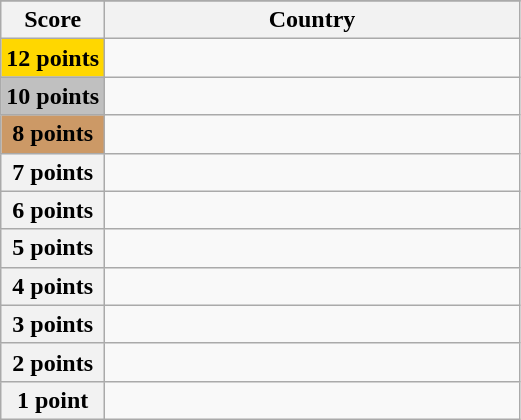<table class="wikitable">
<tr>
</tr>
<tr>
<th scope="col" width="20%">Score</th>
<th scope="col">Country</th>
</tr>
<tr>
<th scope="row" style="background:gold">12 points</th>
<td></td>
</tr>
<tr>
<th scope="row" style="background:silver">10 points</th>
<td></td>
</tr>
<tr>
<th scope="row" style="background:#CC9966">8 points</th>
<td></td>
</tr>
<tr>
<th scope="row">7 points</th>
<td></td>
</tr>
<tr>
<th scope="row">6 points</th>
<td></td>
</tr>
<tr>
<th scope="row">5 points</th>
<td></td>
</tr>
<tr>
<th scope="row">4 points</th>
<td></td>
</tr>
<tr>
<th scope="row">3 points</th>
<td></td>
</tr>
<tr>
<th scope="row">2 points</th>
<td></td>
</tr>
<tr>
<th scope="row">1 point</th>
<td></td>
</tr>
</table>
